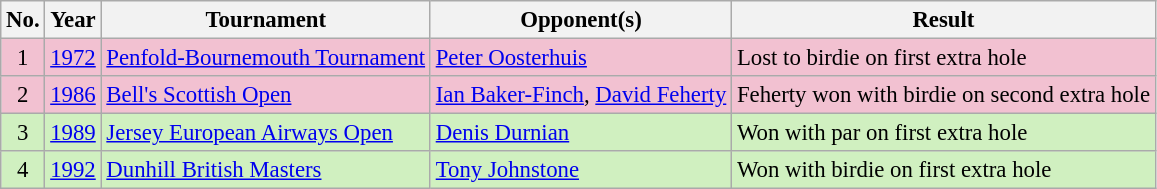<table class="wikitable" style="font-size:95%;">
<tr>
<th>No.</th>
<th>Year</th>
<th>Tournament</th>
<th>Opponent(s)</th>
<th>Result</th>
</tr>
<tr style="background:#F2C1D1;">
<td align=center>1</td>
<td><a href='#'>1972</a></td>
<td><a href='#'>Penfold-Bournemouth Tournament</a></td>
<td> <a href='#'>Peter Oosterhuis</a></td>
<td>Lost to birdie on first extra hole</td>
</tr>
<tr style="background:#F2C1D1;">
<td align=center>2</td>
<td><a href='#'>1986</a></td>
<td><a href='#'>Bell's Scottish Open</a></td>
<td> <a href='#'>Ian Baker-Finch</a>,  <a href='#'>David Feherty</a></td>
<td>Feherty won with birdie on second extra hole</td>
</tr>
<tr style="background:#D0F0C0;">
<td align=center>3</td>
<td><a href='#'>1989</a></td>
<td><a href='#'>Jersey European Airways Open</a></td>
<td> <a href='#'>Denis Durnian</a></td>
<td>Won with par on first extra hole</td>
</tr>
<tr style="background:#D0F0C0;">
<td align=center>4</td>
<td><a href='#'>1992</a></td>
<td><a href='#'>Dunhill British Masters</a></td>
<td> <a href='#'>Tony Johnstone</a></td>
<td>Won with birdie on first extra hole</td>
</tr>
</table>
